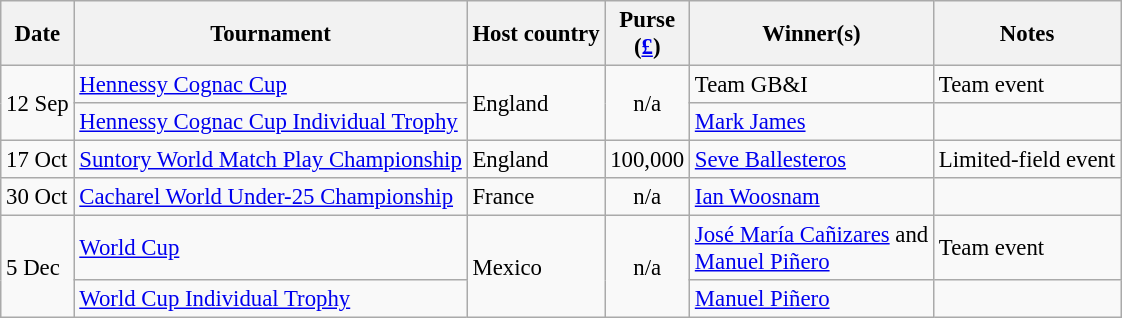<table class="wikitable" style="font-size:95%">
<tr>
<th>Date</th>
<th>Tournament</th>
<th>Host country</th>
<th>Purse<br>(<a href='#'>£</a>)</th>
<th>Winner(s)</th>
<th>Notes</th>
</tr>
<tr>
<td rowspan=2>12 Sep</td>
<td><a href='#'>Hennessy Cognac Cup</a></td>
<td rowspan=2>England</td>
<td rowspan=2 align=center>n/a</td>
<td> Team GB&I</td>
<td>Team event</td>
</tr>
<tr>
<td><a href='#'>Hennessy Cognac Cup Individual Trophy</a></td>
<td> <a href='#'>Mark James</a></td>
<td></td>
</tr>
<tr>
<td>17 Oct</td>
<td><a href='#'>Suntory World Match Play Championship</a></td>
<td>England</td>
<td align=right>100,000</td>
<td> <a href='#'>Seve Ballesteros</a></td>
<td>Limited-field event</td>
</tr>
<tr>
<td>30 Oct</td>
<td><a href='#'>Cacharel World Under-25 Championship</a></td>
<td>France</td>
<td align=center>n/a</td>
<td> <a href='#'>Ian Woosnam</a></td>
<td></td>
</tr>
<tr>
<td rowspan=2>5 Dec</td>
<td><a href='#'>World Cup</a></td>
<td rowspan=2>Mexico</td>
<td rowspan=2 align=center>n/a</td>
<td> <a href='#'>José María Cañizares</a> and<br> <a href='#'>Manuel Piñero</a></td>
<td>Team event</td>
</tr>
<tr>
<td><a href='#'>World Cup Individual Trophy</a></td>
<td> <a href='#'>Manuel Piñero</a></td>
<td></td>
</tr>
</table>
